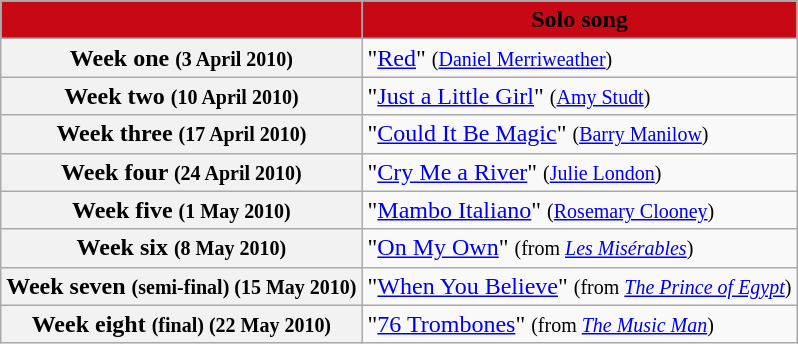<table class="wikitable">
<tr>
<th style="background:#C80815"></th>
<th style="background:#C80815">Solo song</th>
</tr>
<tr>
<th>Week one <small>(3 April 2010)</small></th>
<td>"<a href='#'>Red</a>" <small>(<a href='#'>Daniel Merriweather</a>)</small></td>
</tr>
<tr>
<th>Week two <small>(10 April 2010)</small></th>
<td>"<a href='#'>Just a Little Girl</a>" <small>(<a href='#'>Amy Studt</a>)</small></td>
</tr>
<tr>
<th>Week three <small>(17 April 2010)</small></th>
<td>"<a href='#'>Could It Be Magic</a>" <small>(<a href='#'>Barry Manilow</a>)</small></td>
</tr>
<tr>
<th>Week four <small>(24 April 2010)</small></th>
<td>"<a href='#'>Cry Me a River</a>" <small>(<a href='#'>Julie London</a>)</small></td>
</tr>
<tr>
<th>Week five <small>(1 May 2010)</small></th>
<td>"<a href='#'>Mambo Italiano</a>" <small>(<a href='#'>Rosemary Clooney</a>)</small></td>
</tr>
<tr>
<th>Week six <small>(8 May 2010)</small></th>
<td>"<a href='#'>On My Own</a>" <small>(from <em><a href='#'>Les Misérables</a></em>)</small></td>
</tr>
<tr>
<th>Week seven <small>(semi-final) (15 May 2010)</small></th>
<td>"<a href='#'>When You Believe</a>" <small>(from <em><a href='#'>The Prince of Egypt</a></em>)</small></td>
</tr>
<tr>
<th>Week eight <small>(final) (22 May 2010)</small></th>
<td>"<a href='#'>76 Trombones</a>" <small>(from <em><a href='#'>The Music Man</a></em>)</small></td>
</tr>
</table>
